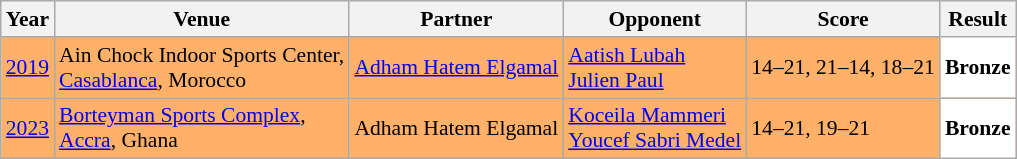<table class="sortable wikitable" style="font-size: 90%;">
<tr>
<th>Year</th>
<th>Venue</th>
<th>Partner</th>
<th>Opponent</th>
<th>Score</th>
<th>Result</th>
</tr>
<tr style="background:#FFB069">
<td align="center"><a href='#'>2019</a></td>
<td align="left">Ain Chock Indoor Sports Center,<br><a href='#'>Casablanca</a>, Morocco</td>
<td align="left"> <a href='#'>Adham Hatem Elgamal</a></td>
<td align="left"> <a href='#'>Aatish Lubah</a><br> <a href='#'>Julien Paul</a></td>
<td align="left">14–21, 21–14, 18–21</td>
<td style="text-align:left; background:white"> <strong>Bronze</strong></td>
</tr>
<tr style="background:#FFB069">
<td align="center"><a href='#'>2023</a></td>
<td align="left"><a href='#'>Borteyman Sports Complex</a>,<br><a href='#'>Accra</a>, Ghana</td>
<td align="left"> Adham Hatem Elgamal</td>
<td align="left"> <a href='#'>Koceila Mammeri</a><br> <a href='#'>Youcef Sabri Medel</a></td>
<td align="left">14–21, 19–21</td>
<td style="text-align:left; background:white"> <strong>Bronze</strong></td>
</tr>
</table>
